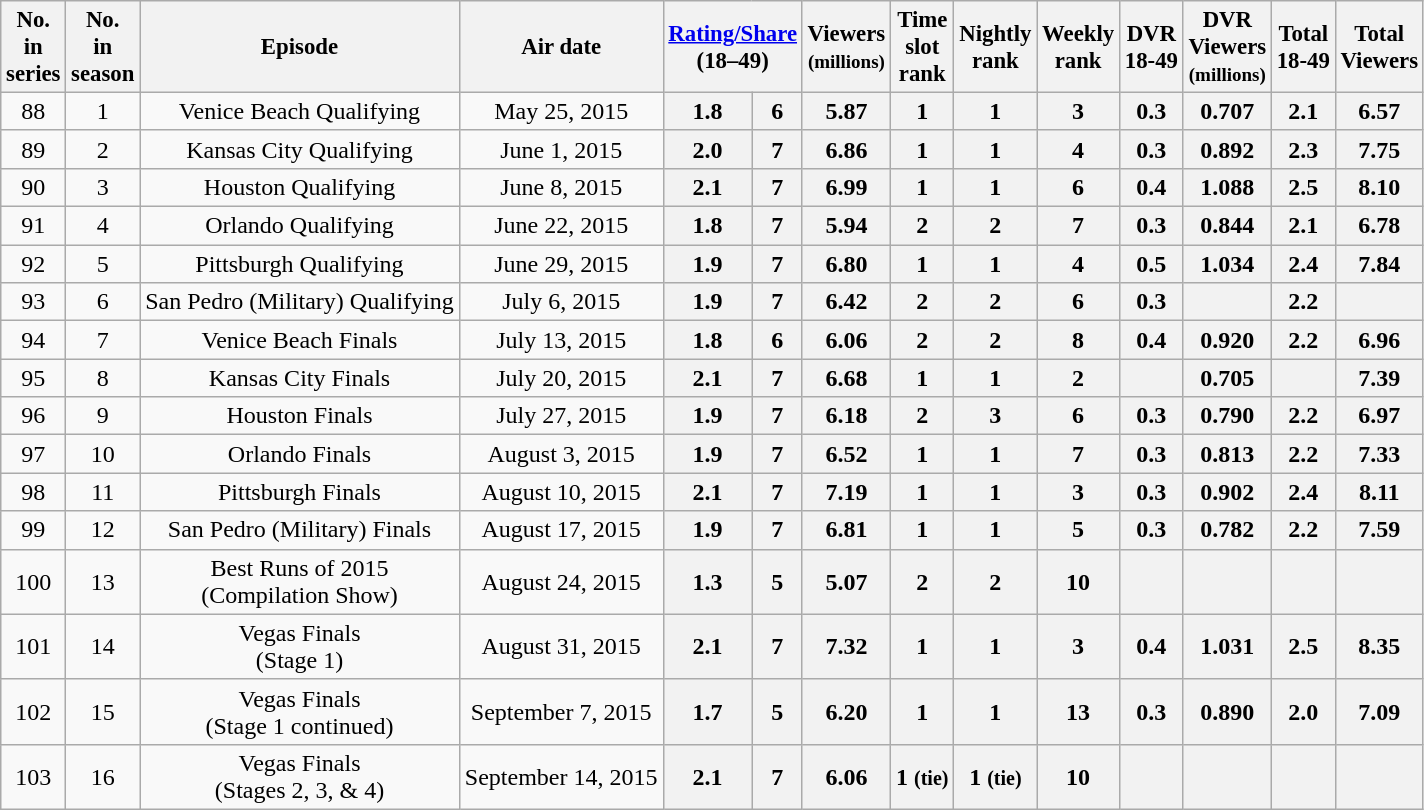<table class="wikitable" style="text-align:center">
<tr style="font-size:95%">
<th>No.<br>in<br>series<br></th>
<th>No.<br>in<br>season</th>
<th>Episode</th>
<th>Air date</th>
<th colspan=2><a href='#'>Rating/Share</a><br>(18–49)</th>
<th>Viewers<br><small>(millions)</small></th>
<th>Time<br>slot<br>rank</th>
<th>Nightly<br>rank</th>
<th>Weekly<br>rank</th>
<th>DVR<br>18-49</th>
<th>DVR<br>Viewers<br><small>(millions)</small></th>
<th>Total<br>18-49</th>
<th>Total<br>Viewers</th>
</tr>
<tr>
<td>88</td>
<td>1</td>
<td>Venice Beach Qualifying</td>
<td>May 25, 2015</td>
<th>1.8</th>
<th>6</th>
<th>5.87</th>
<th>1</th>
<th>1</th>
<th>3</th>
<th>0.3</th>
<th>0.707</th>
<th>2.1</th>
<th>6.57</th>
</tr>
<tr>
<td>89</td>
<td>2</td>
<td>Kansas City Qualifying</td>
<td>June 1, 2015</td>
<th>2.0</th>
<th>7</th>
<th>6.86</th>
<th>1</th>
<th>1</th>
<th>4</th>
<th>0.3</th>
<th>0.892</th>
<th>2.3</th>
<th>7.75</th>
</tr>
<tr>
<td>90</td>
<td>3</td>
<td>Houston Qualifying</td>
<td>June 8, 2015</td>
<th>2.1</th>
<th>7</th>
<th>6.99</th>
<th>1</th>
<th>1</th>
<th>6</th>
<th>0.4</th>
<th>1.088</th>
<th>2.5</th>
<th>8.10</th>
</tr>
<tr>
<td>91</td>
<td>4</td>
<td>Orlando Qualifying</td>
<td>June 22, 2015</td>
<th>1.8</th>
<th>7</th>
<th>5.94</th>
<th>2</th>
<th>2</th>
<th>7</th>
<th>0.3</th>
<th>0.844</th>
<th>2.1</th>
<th>6.78</th>
</tr>
<tr>
<td>92</td>
<td>5</td>
<td>Pittsburgh Qualifying</td>
<td>June 29, 2015</td>
<th>1.9</th>
<th>7</th>
<th>6.80</th>
<th>1</th>
<th>1</th>
<th>4</th>
<th>0.5</th>
<th>1.034</th>
<th>2.4</th>
<th>7.84</th>
</tr>
<tr>
<td>93</td>
<td>6</td>
<td>San Pedro (Military) Qualifying</td>
<td>July 6, 2015</td>
<th>1.9</th>
<th>7</th>
<th>6.42</th>
<th>2</th>
<th>2</th>
<th>6</th>
<th>0.3</th>
<th></th>
<th>2.2</th>
<th></th>
</tr>
<tr>
<td>94</td>
<td>7</td>
<td>Venice Beach Finals</td>
<td>July 13, 2015</td>
<th>1.8</th>
<th>6</th>
<th>6.06</th>
<th>2</th>
<th>2</th>
<th>8</th>
<th>0.4</th>
<th>0.920</th>
<th>2.2</th>
<th>6.96</th>
</tr>
<tr>
<td>95</td>
<td>8</td>
<td>Kansas City Finals</td>
<td>July 20, 2015</td>
<th>2.1</th>
<th>7</th>
<th>6.68</th>
<th>1</th>
<th>1</th>
<th>2</th>
<th></th>
<th>0.705</th>
<th></th>
<th>7.39</th>
</tr>
<tr>
<td>96</td>
<td>9</td>
<td>Houston Finals</td>
<td>July 27, 2015</td>
<th>1.9</th>
<th>7</th>
<th>6.18</th>
<th>2</th>
<th>3</th>
<th>6</th>
<th>0.3</th>
<th>0.790</th>
<th>2.2</th>
<th>6.97</th>
</tr>
<tr>
<td>97</td>
<td>10</td>
<td>Orlando Finals</td>
<td>August 3, 2015</td>
<th>1.9</th>
<th>7</th>
<th>6.52</th>
<th>1</th>
<th>1</th>
<th>7</th>
<th>0.3</th>
<th>0.813</th>
<th>2.2</th>
<th>7.33</th>
</tr>
<tr>
<td>98</td>
<td>11</td>
<td>Pittsburgh Finals</td>
<td>August 10, 2015</td>
<th>2.1</th>
<th>7</th>
<th>7.19</th>
<th>1</th>
<th>1</th>
<th>3</th>
<th>0.3</th>
<th>0.902</th>
<th>2.4</th>
<th>8.11</th>
</tr>
<tr>
<td>99</td>
<td>12</td>
<td>San Pedro (Military) Finals</td>
<td>August 17, 2015</td>
<th>1.9</th>
<th>7</th>
<th>6.81</th>
<th>1</th>
<th>1</th>
<th>5</th>
<th>0.3</th>
<th>0.782</th>
<th>2.2</th>
<th>7.59</th>
</tr>
<tr>
<td>100</td>
<td>13</td>
<td>Best Runs of 2015<br>(Compilation Show)</td>
<td>August 24, 2015</td>
<th>1.3</th>
<th>5</th>
<th>5.07</th>
<th>2</th>
<th>2</th>
<th>10</th>
<th></th>
<th></th>
<th></th>
<th></th>
</tr>
<tr>
<td>101</td>
<td>14</td>
<td>Vegas Finals<br>(Stage 1)</td>
<td>August 31, 2015</td>
<th>2.1</th>
<th>7</th>
<th>7.32</th>
<th>1</th>
<th>1</th>
<th>3</th>
<th>0.4</th>
<th>1.031</th>
<th>2.5</th>
<th>8.35</th>
</tr>
<tr>
<td>102</td>
<td>15</td>
<td>Vegas Finals<br>(Stage 1 continued)</td>
<td>September 7, 2015</td>
<th>1.7</th>
<th>5</th>
<th>6.20</th>
<th>1</th>
<th>1</th>
<th>13</th>
<th>0.3</th>
<th>0.890</th>
<th>2.0</th>
<th>7.09</th>
</tr>
<tr>
<td>103</td>
<td>16</td>
<td>Vegas Finals<br>(Stages 2, 3, & 4)</td>
<td>September 14, 2015</td>
<th>2.1</th>
<th>7</th>
<th>6.06</th>
<th>1 <small>(tie)</small></th>
<th>1 <small>(tie)</small></th>
<th>10</th>
<th></th>
<th></th>
<th></th>
<th></th>
</tr>
</table>
